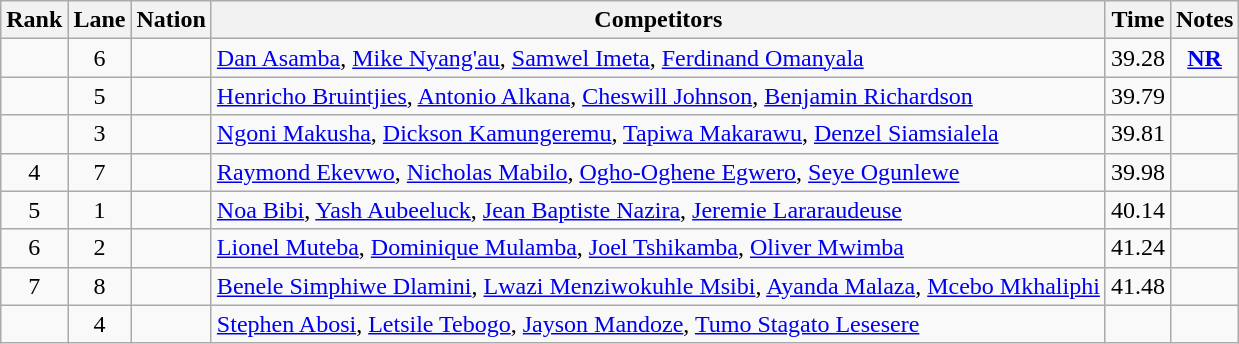<table class="wikitable sortable" style="text-align:center">
<tr>
<th>Rank</th>
<th>Lane</th>
<th>Nation</th>
<th>Competitors</th>
<th>Time</th>
<th>Notes</th>
</tr>
<tr>
<td></td>
<td>6</td>
<td align=left></td>
<td align=left><a href='#'>Dan Asamba</a>, <a href='#'>Mike Nyang'au</a>, <a href='#'>Samwel Imeta</a>, <a href='#'>Ferdinand Omanyala</a></td>
<td>39.28</td>
<td><strong><a href='#'>NR</a></strong></td>
</tr>
<tr>
<td></td>
<td>5</td>
<td align=left></td>
<td align=left><a href='#'>Henricho Bruintjies</a>, <a href='#'>Antonio Alkana</a>, <a href='#'>Cheswill Johnson</a>, <a href='#'>Benjamin Richardson</a></td>
<td>39.79</td>
<td></td>
</tr>
<tr>
<td></td>
<td>3</td>
<td align=left></td>
<td align=left><a href='#'>Ngoni Makusha</a>, <a href='#'>Dickson Kamungeremu</a>, <a href='#'>Tapiwa Makarawu</a>, <a href='#'>Denzel Siamsialela</a></td>
<td>39.81</td>
<td></td>
</tr>
<tr>
<td>4</td>
<td>7</td>
<td align=left></td>
<td align=left><a href='#'>Raymond Ekevwo</a>, <a href='#'>Nicholas Mabilo</a>, <a href='#'>Ogho-Oghene Egwero</a>, <a href='#'>Seye Ogunlewe</a></td>
<td>39.98</td>
<td></td>
</tr>
<tr>
<td>5</td>
<td>1</td>
<td align=left></td>
<td align=left><a href='#'>Noa Bibi</a>, <a href='#'>Yash Aubeeluck</a>, <a href='#'>Jean Baptiste Nazira</a>, <a href='#'>Jeremie Lararaudeuse</a></td>
<td>40.14</td>
<td></td>
</tr>
<tr>
<td>6</td>
<td>2</td>
<td align=left></td>
<td align=left><a href='#'>Lionel Muteba</a>, <a href='#'>Dominique Mulamba</a>, <a href='#'>Joel Tshikamba</a>, <a href='#'>Oliver Mwimba</a></td>
<td>41.24</td>
<td></td>
</tr>
<tr>
<td>7</td>
<td>8</td>
<td align=left></td>
<td align=left><a href='#'>Benele Simphiwe Dlamini</a>, <a href='#'>Lwazi Menziwokuhle Msibi</a>, <a href='#'>Ayanda Malaza</a>, <a href='#'>Mcebo Mkhaliphi</a></td>
<td>41.48</td>
<td></td>
</tr>
<tr>
<td></td>
<td>4</td>
<td align=left></td>
<td align=left><a href='#'>Stephen Abosi</a>, <a href='#'>Letsile Tebogo</a>, <a href='#'>Jayson Mandoze</a>, <a href='#'>Tumo Stagato Lesesere</a></td>
<td></td>
<td></td>
</tr>
</table>
